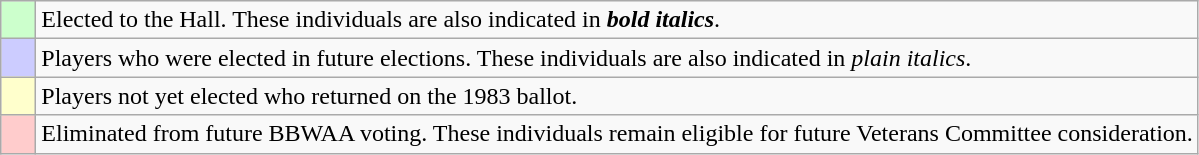<table class="wikitable">
<tr>
<td bgcolor="#ccffcc">    </td>
<td>Elected to the Hall. These individuals are also indicated in <strong><em>bold italics</em></strong>.</td>
</tr>
<tr>
<td bgcolor="#ccccff">    </td>
<td>Players who were elected in future elections. These individuals are also indicated in <em>plain italics</em>.</td>
</tr>
<tr>
<td bgcolor="#ffffcc">    </td>
<td>Players not yet elected who returned on the 1983 ballot.</td>
</tr>
<tr>
<td bgcolor="#ffcccc">    </td>
<td>Eliminated from future BBWAA voting. These individuals remain eligible for future Veterans Committee consideration.</td>
</tr>
</table>
